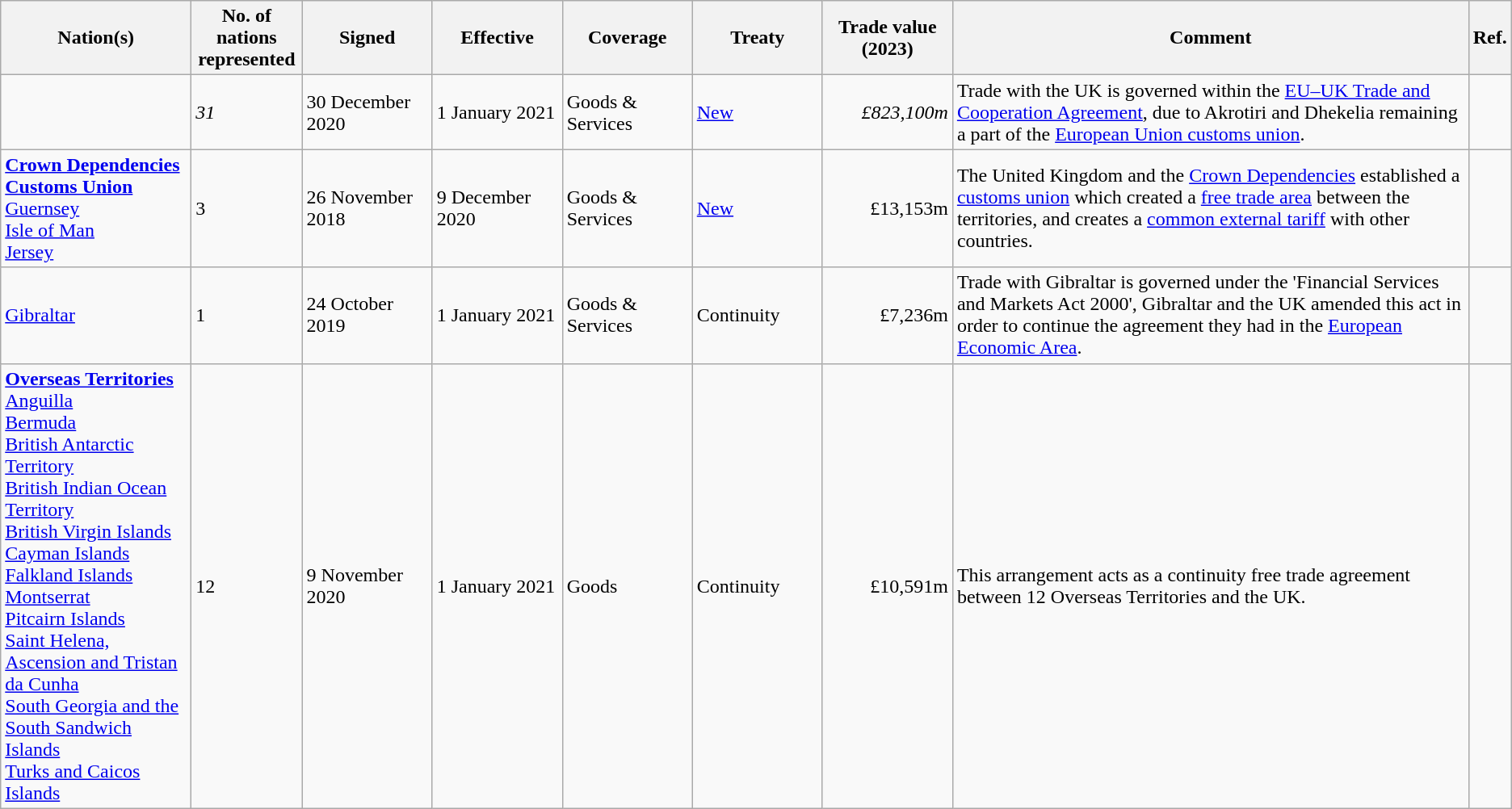<table class="wikitable sortable">
<tr>
<th>Nation(s)</th>
<th>No. of nations<br>represented</th>
<th width=100px>Signed</th>
<th width=100px>Effective</th>
<th width=100px>Coverage</th>
<th width=100px>Treaty</th>
<th width=100px>Trade value<br>(2023)</th>
<th>Comment</th>
<th>Ref.</th>
</tr>
<tr>
<td></td>
<td><em>31</em></td>
<td>30 December 2020</td>
<td>1 January 2021</td>
<td>Goods & Services</td>
<td><a href='#'>New</a></td>
<td style="text-align:right"><em>£823,100m</em></td>
<td>Trade with the UK is governed within the <a href='#'>EU–UK Trade and Cooperation Agreement</a>, due to Akrotiri and Dhekelia remaining a part of the <a href='#'>European Union customs union</a>.</td>
<td></td>
</tr>
<tr>
<td><strong><a href='#'>Crown Dependencies Customs Union</a></strong><br> <a href='#'>Guernsey</a><br> <a href='#'>Isle of Man</a><br> <a href='#'>Jersey</a></td>
<td>3</td>
<td>26 November 2018</td>
<td>9 December 2020</td>
<td>Goods & Services</td>
<td><a href='#'>New</a></td>
<td style="text-align:right">£13,153m</td>
<td>The United Kingdom and the <a href='#'>Crown Dependencies</a> established a <a href='#'>customs union</a> which created a <a href='#'>free trade area</a> between the territories, and creates a <a href='#'>common external tariff</a> with other countries.</td>
<td></td>
</tr>
<tr>
<td> <a href='#'>Gibraltar</a></td>
<td>1</td>
<td>24 October 2019</td>
<td>1 January 2021</td>
<td>Goods & Services</td>
<td>Continuity</td>
<td style="text-align:right">£7,236m</td>
<td>Trade with Gibraltar is governed under the 'Financial Services and Markets Act 2000', Gibraltar and the UK amended this act in order to continue the agreement they had in the <a href='#'>European Economic Area</a>.</td>
<td></td>
</tr>
<tr>
<td><strong><a href='#'>Overseas Territories</a></strong><br> <a href='#'>Anguilla</a><br> <a href='#'>Bermuda</a><br> <a href='#'>British Antarctic Territory</a><br> <a href='#'>British Indian Ocean Territory</a><br> <a href='#'>British Virgin Islands</a><br> <a href='#'>Cayman Islands</a><br> <a href='#'>Falkland Islands</a><br> <a href='#'>Montserrat</a><br> <a href='#'>Pitcairn Islands</a> <br> <a href='#'>Saint Helena, Ascension and Tristan da Cunha</a><br> <a href='#'>South Georgia and the South Sandwich Islands</a><br> <a href='#'>Turks and Caicos Islands</a></td>
<td>12</td>
<td>9 November 2020</td>
<td>1 January 2021</td>
<td>Goods</td>
<td>Continuity</td>
<td style="text-align:right">£10,591m</td>
<td>This arrangement acts as a continuity free trade agreement between 12 Overseas Territories and the UK.</td>
<td></td>
</tr>
</table>
